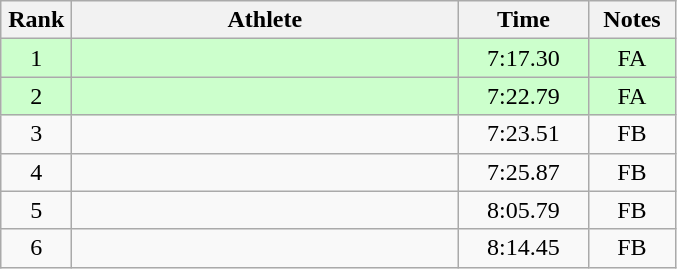<table class=wikitable style="text-align:center">
<tr>
<th width=40>Rank</th>
<th width=250>Athlete</th>
<th width=80>Time</th>
<th width=50>Notes</th>
</tr>
<tr bgcolor="ccffcc">
<td>1</td>
<td align=left></td>
<td>7:17.30</td>
<td>FA</td>
</tr>
<tr bgcolor="ccffcc">
<td>2</td>
<td align=left></td>
<td>7:22.79</td>
<td>FA</td>
</tr>
<tr>
<td>3</td>
<td align=left></td>
<td>7:23.51</td>
<td>FB</td>
</tr>
<tr>
<td>4</td>
<td align=left></td>
<td>7:25.87</td>
<td>FB</td>
</tr>
<tr>
<td>5</td>
<td align=left></td>
<td>8:05.79</td>
<td>FB</td>
</tr>
<tr>
<td>6</td>
<td align=left></td>
<td>8:14.45</td>
<td>FB</td>
</tr>
</table>
